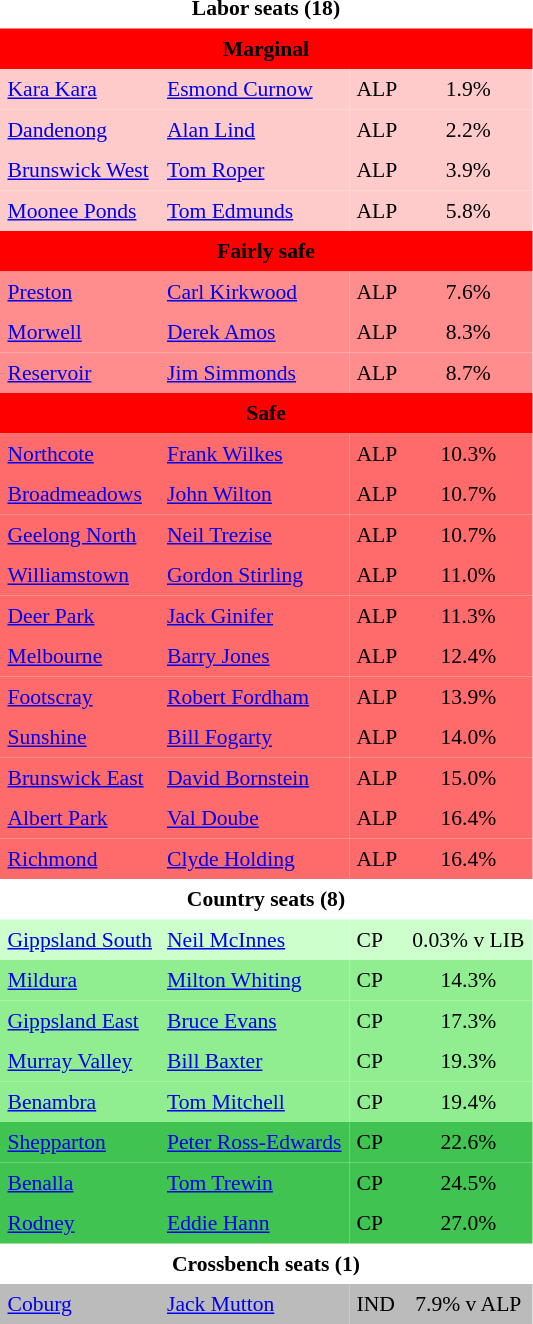<table class="toccolours" cellpadding="5" cellspacing="0" style="float:left; margin-right:.5em; margin-top:.4em; font-size:90%;">
<tr>
<td COLSPAN=4 align="center"><strong>Labor seats (18)</strong></td>
</tr>
<tr>
<td COLSPAN=4 align="center" bgcolor="red"><span><strong>Marginal</strong></span></td>
</tr>
<tr>
<td align="left" bgcolor="FFCACA"><a href='#'>Kara Kara</a></td>
<td align="left" bgcolor="FFCACA"><a href='#'>Esmond Curnow</a></td>
<td align="left" bgcolor="FFCACA">ALP</td>
<td align="center" bgcolor="FFCACA">1.9%</td>
</tr>
<tr>
<td align="left" bgcolor="FFCACA"><a href='#'>Dandenong</a></td>
<td align="left" bgcolor="FFCACA"><a href='#'>Alan Lind</a></td>
<td align="left" bgcolor="FFCACA">ALP</td>
<td align="center" bgcolor="FFCACA">2.2%</td>
</tr>
<tr>
<td align="left" bgcolor="FFCACA"><a href='#'>Brunswick West</a></td>
<td align="left" bgcolor="FFCACA"><a href='#'>Tom Roper</a></td>
<td align="left" bgcolor="FFCACA">ALP</td>
<td align="center" bgcolor="FFCACA">3.9%</td>
</tr>
<tr>
<td align="left" bgcolor="FFCACA"><a href='#'>Moonee Ponds</a></td>
<td align="left" bgcolor="FFCACA"><a href='#'>Tom Edmunds</a></td>
<td align="left" bgcolor="FFCACA">ALP</td>
<td align="center" bgcolor="FFCACA">5.8%</td>
</tr>
<tr>
<td COLSPAN=4 align="center" bgcolor="red"><span><strong>Fairly safe</strong></span></td>
</tr>
<tr>
<td align="left" bgcolor="FF8D8D"><a href='#'>Preston</a></td>
<td align="left" bgcolor="FF8D8D"><a href='#'>Carl Kirkwood</a></td>
<td align="left" bgcolor="FF8D8D">ALP</td>
<td align="center" bgcolor="FF8D8D">7.6%</td>
</tr>
<tr>
<td align="left" bgcolor="FF8D8D"><a href='#'>Morwell</a></td>
<td align="left" bgcolor="FF8D8D"><a href='#'>Derek Amos</a></td>
<td align="left" bgcolor="FF8D8D">ALP</td>
<td align="center" bgcolor="FF8D8D">8.3%</td>
</tr>
<tr>
<td align="left" bgcolor="FF8D8D"><a href='#'>Reservoir</a></td>
<td align="left" bgcolor="FF8D8D"><a href='#'>Jim Simmonds</a></td>
<td align="left" bgcolor="FF8D8D">ALP</td>
<td align="center" bgcolor="FF8D8D">8.7%</td>
</tr>
<tr>
<td COLSPAN=4 align="center" bgcolor="red"><span><strong>Safe</strong></span></td>
</tr>
<tr>
<td align="left" bgcolor="FF6B6B"><a href='#'>Northcote</a></td>
<td align="left" bgcolor="FF6B6B"><a href='#'>Frank Wilkes</a></td>
<td align="left" bgcolor="FF6B6B">ALP</td>
<td align="center" bgcolor="FF6B6B">10.3%</td>
</tr>
<tr>
<td align="left" bgcolor="FF6B6B"><a href='#'>Broadmeadows</a></td>
<td align="left" bgcolor="FF6B6B"><a href='#'>John Wilton</a></td>
<td align="left" bgcolor="FF6B6B">ALP</td>
<td align="center" bgcolor="FF6B6B">10.7%</td>
</tr>
<tr>
<td align="left" bgcolor="FF6B6B"><a href='#'>Geelong North</a></td>
<td align="left" bgcolor="FF6B6B"><a href='#'>Neil Trezise</a></td>
<td align="left" bgcolor="FF6B6B">ALP</td>
<td align="center" bgcolor="FF6B6B">10.7%</td>
</tr>
<tr>
<td align="left" bgcolor="FF6B6B"><a href='#'>Williamstown</a></td>
<td align="left" bgcolor="FF6B6B"><a href='#'>Gordon Stirling</a></td>
<td align="left" bgcolor="FF6B6B">ALP</td>
<td align="center" bgcolor="FF6B6B">11.0%</td>
</tr>
<tr>
<td align="left" bgcolor="FF6B6B"><a href='#'>Deer Park</a></td>
<td align="left" bgcolor="FF6B6B"><a href='#'>Jack Ginifer</a></td>
<td align="left" bgcolor="FF6B6B">ALP</td>
<td align="center" bgcolor="FF6B6B">11.3%</td>
</tr>
<tr>
<td align="left" bgcolor="FF6B6B"><a href='#'>Melbourne</a></td>
<td align="left" bgcolor="FF6B6B"><a href='#'>Barry Jones</a></td>
<td align="left" bgcolor="FF6B6B">ALP</td>
<td align="center" bgcolor="FF6B6B">12.4%</td>
</tr>
<tr>
<td align="left" bgcolor="FF6B6B"><a href='#'>Footscray</a></td>
<td align="left" bgcolor="FF6B6B"><a href='#'>Robert Fordham</a></td>
<td align="left" bgcolor="FF6B6B">ALP</td>
<td align="center" bgcolor="FF6B6B">13.9%</td>
</tr>
<tr>
<td align="left" bgcolor="FF6B6B"><a href='#'>Sunshine</a></td>
<td align="left" bgcolor="FF6B6B"><a href='#'>Bill Fogarty</a></td>
<td align="left" bgcolor="FF6B6B">ALP</td>
<td align="center" bgcolor="FF6B6B">14.0%</td>
</tr>
<tr>
<td align="left" bgcolor="FF6B6B"><a href='#'>Brunswick East</a></td>
<td align="left" bgcolor="FF6B6B"><a href='#'>David Bornstein</a></td>
<td align="left" bgcolor="FF6B6B">ALP</td>
<td align="center" bgcolor="FF6B6B">15.0%</td>
</tr>
<tr>
<td align="left" bgcolor="FF6B6B"><a href='#'>Albert Park</a></td>
<td align="left" bgcolor="FF6B6B"><a href='#'>Val Doube</a></td>
<td align="left" bgcolor="FF6B6B">ALP</td>
<td align="center" bgcolor="FF6B6B">16.4%</td>
</tr>
<tr>
<td align="left" bgcolor="FF6B6B"><a href='#'>Richmond</a></td>
<td align="left" bgcolor="FF6B6B"><a href='#'>Clyde Holding</a></td>
<td align="left" bgcolor="FF6B6B">ALP</td>
<td align="center" bgcolor="FF6B6B">16.4%</td>
</tr>
<tr>
<td COLSPAN=4 align="center"><strong>Country seats (8)</strong></td>
</tr>
<tr>
<td align="left" bgcolor="CCFFCC"><a href='#'>Gippsland South</a></td>
<td align="left" bgcolor="CCFFCC"><a href='#'>Neil McInnes</a></td>
<td align="left" bgcolor="CCFFCC">CP</td>
<td align="center" bgcolor="CCFFCC">0.03% v LIB</td>
</tr>
<tr>
<td align="left" bgcolor="90EE90"><a href='#'>Mildura</a></td>
<td align="left" bgcolor="90EE90"><a href='#'>Milton Whiting</a></td>
<td align="left" bgcolor="90EE90">CP</td>
<td align="center" bgcolor="90EE90">14.3%</td>
</tr>
<tr>
<td align="left" bgcolor="90EE90"><a href='#'>Gippsland East</a></td>
<td align="left" bgcolor="90EE90"><a href='#'>Bruce Evans</a></td>
<td align="left" bgcolor="90EE90">CP</td>
<td align="center" bgcolor="90EE90">17.3%</td>
</tr>
<tr>
<td align="left" bgcolor="90EE90"><a href='#'>Murray Valley</a></td>
<td align="left" bgcolor="90EE90"><a href='#'>Bill Baxter</a></td>
<td align="left" bgcolor="90EE90">CP</td>
<td align="center" bgcolor="90EE90">19.3%</td>
</tr>
<tr>
<td align="left" bgcolor="90EE90"><a href='#'>Benambra</a></td>
<td align="left" bgcolor="90EE90"><a href='#'>Tom Mitchell</a></td>
<td align="left" bgcolor="90EE90">CP</td>
<td align="center" bgcolor="90EE90">19.4%</td>
</tr>
<tr>
<td align="left" bgcolor="40C351"><a href='#'>Shepparton</a></td>
<td align="left" bgcolor="40C351"><a href='#'>Peter Ross-Edwards</a></td>
<td align="left" bgcolor="40C351">CP</td>
<td align="center" bgcolor="40C351">22.6%</td>
</tr>
<tr>
<td align="left" bgcolor="40C351"><a href='#'>Benalla</a></td>
<td align="left" bgcolor="40C351"><a href='#'>Tom Trewin</a></td>
<td align="left" bgcolor="40C351">CP</td>
<td align="center" bgcolor="40C351">24.5%</td>
</tr>
<tr>
<td align="left" bgcolor="40C351"><a href='#'>Rodney</a></td>
<td align="left" bgcolor="40C351"><a href='#'>Eddie Hann</a></td>
<td align="left" bgcolor="40C351">CP</td>
<td align="center" bgcolor="40C351">27.0%</td>
</tr>
<tr>
<td COLSPAN=4 align="center"><strong>Crossbench seats (1)</strong></td>
</tr>
<tr>
<td align="left" bgcolor="BBBBBB"><a href='#'>Coburg</a></td>
<td align="left" bgcolor="BBBBBB"><a href='#'>Jack Mutton</a></td>
<td align="left" bgcolor="BBBBBB">IND</td>
<td align="center" bgcolor="BBBBBB">7.9% v ALP</td>
</tr>
<tr>
</tr>
</table>
